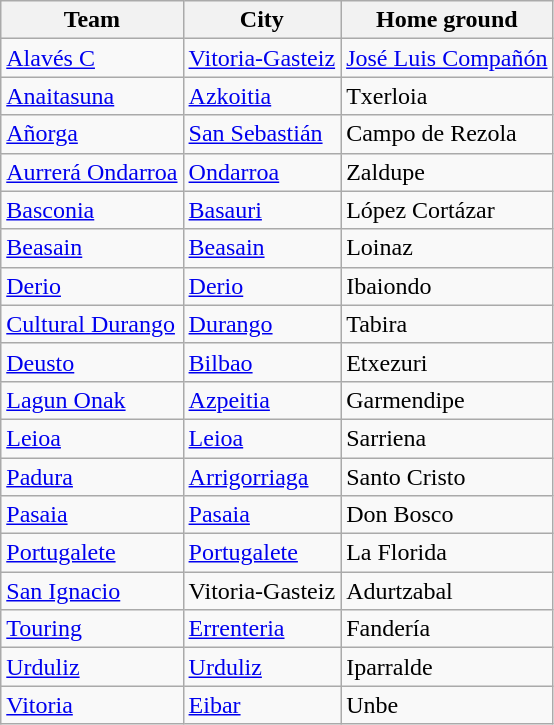<table class="wikitable sortable">
<tr>
<th>Team</th>
<th>City</th>
<th>Home ground</th>
</tr>
<tr>
<td><a href='#'>Alavés C</a></td>
<td><a href='#'>Vitoria-Gasteiz</a></td>
<td><a href='#'>José Luis Compañón</a></td>
</tr>
<tr>
<td><a href='#'>Anaitasuna</a></td>
<td><a href='#'>Azkoitia</a></td>
<td>Txerloia</td>
</tr>
<tr>
<td><a href='#'>Añorga</a></td>
<td><a href='#'>San Sebastián</a></td>
<td>Campo de Rezola</td>
</tr>
<tr>
<td><a href='#'>Aurrerá Ondarroa</a></td>
<td><a href='#'>Ondarroa</a></td>
<td>Zaldupe</td>
</tr>
<tr>
<td><a href='#'>Basconia</a></td>
<td><a href='#'>Basauri</a></td>
<td>López Cortázar</td>
</tr>
<tr>
<td><a href='#'>Beasain</a></td>
<td><a href='#'>Beasain</a></td>
<td>Loinaz</td>
</tr>
<tr>
<td><a href='#'>Derio</a></td>
<td><a href='#'>Derio</a></td>
<td>Ibaiondo</td>
</tr>
<tr>
<td><a href='#'>Cultural Durango</a></td>
<td><a href='#'>Durango</a></td>
<td>Tabira</td>
</tr>
<tr>
<td><a href='#'>Deusto</a></td>
<td><a href='#'>Bilbao</a></td>
<td>Etxezuri</td>
</tr>
<tr>
<td><a href='#'>Lagun Onak</a></td>
<td><a href='#'>Azpeitia</a></td>
<td>Garmendipe</td>
</tr>
<tr>
<td><a href='#'>Leioa</a></td>
<td><a href='#'>Leioa</a></td>
<td>Sarriena</td>
</tr>
<tr>
<td><a href='#'>Padura</a></td>
<td><a href='#'>Arrigorriaga</a></td>
<td>Santo Cristo</td>
</tr>
<tr>
<td><a href='#'>Pasaia</a></td>
<td><a href='#'>Pasaia</a></td>
<td>Don Bosco</td>
</tr>
<tr>
<td><a href='#'>Portugalete</a></td>
<td><a href='#'>Portugalete</a></td>
<td>La Florida</td>
</tr>
<tr>
<td><a href='#'>San Ignacio</a></td>
<td>Vitoria-Gasteiz</td>
<td>Adurtzabal</td>
</tr>
<tr>
<td><a href='#'>Touring</a></td>
<td><a href='#'>Errenteria</a></td>
<td>Fandería</td>
</tr>
<tr>
<td><a href='#'>Urduliz</a></td>
<td><a href='#'>Urduliz</a></td>
<td>Iparralde</td>
</tr>
<tr>
<td><a href='#'>Vitoria</a></td>
<td><a href='#'>Eibar</a></td>
<td>Unbe</td>
</tr>
</table>
